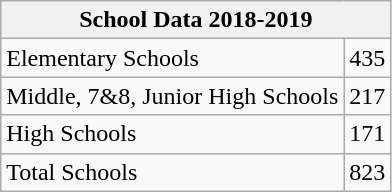<table class="wikitable">
<tr>
<th colspan="2">School Data 2018-2019</th>
</tr>
<tr>
<td>Elementary Schools</td>
<td>435</td>
</tr>
<tr>
<td>Middle, 7&8, Junior High Schools</td>
<td>217</td>
</tr>
<tr>
<td>High Schools</td>
<td>171</td>
</tr>
<tr>
<td>Total Schools</td>
<td>823</td>
</tr>
</table>
